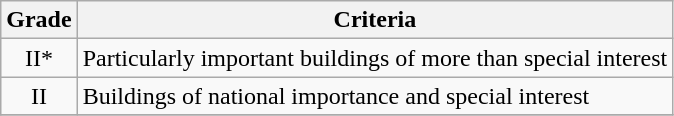<table class="wikitable" border="1">
<tr>
<th>Grade</th>
<th>Criteria</th>
</tr>
<tr>
<td align="center" >II*</td>
<td>Particularly important buildings of more than special interest</td>
</tr>
<tr>
<td align="center" >II</td>
<td>Buildings of national importance and special interest</td>
</tr>
<tr>
</tr>
</table>
